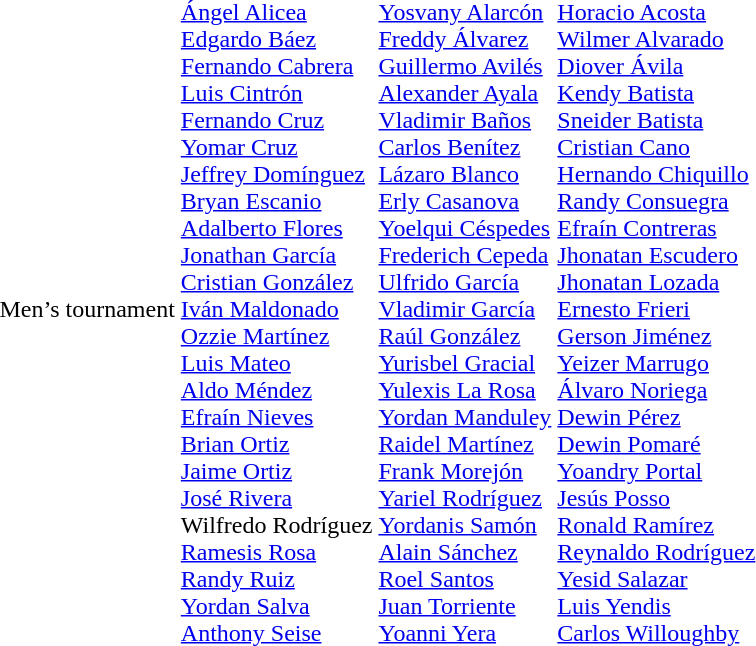<table>
<tr>
<td>Men’s tournament</td>
<td><br><a href='#'>Ángel Alicea</a><br><a href='#'>Edgardo Báez</a><br><a href='#'>Fernando Cabrera</a><br><a href='#'>Luis Cintrón</a><br><a href='#'>Fernando Cruz</a><br><a href='#'>Yomar Cruz</a><br><a href='#'>Jeffrey Domínguez</a><br><a href='#'>Bryan Escanio</a><br><a href='#'>Adalberto Flores</a><br><a href='#'>Jonathan García</a><br><a href='#'>Cristian González</a><br><a href='#'>Iván Maldonado</a><br><a href='#'>Ozzie Martínez</a><br><a href='#'>Luis Mateo</a><br><a href='#'>Aldo Méndez</a><br><a href='#'>Efraín Nieves</a><br><a href='#'>Brian Ortiz</a><br><a href='#'>Jaime Ortiz</a><br><a href='#'>José Rivera</a><br>Wilfredo Rodríguez<br><a href='#'>Ramesis Rosa</a><br><a href='#'>Randy Ruiz</a><br><a href='#'>Yordan Salva</a><br><a href='#'>Anthony Seise</a></td>
<td><br><a href='#'>Yosvany Alarcón</a><br><a href='#'>Freddy Álvarez</a><br><a href='#'>Guillermo Avilés</a><br><a href='#'>Alexander Ayala</a><br><a href='#'>Vladimir Baños</a><br><a href='#'>Carlos Benítez</a><br><a href='#'>Lázaro Blanco</a><br><a href='#'>Erly Casanova</a><br><a href='#'>Yoelqui Céspedes</a><br><a href='#'>Frederich Cepeda</a><br><a href='#'>Ulfrido García</a><br><a href='#'>Vladimir García</a><br><a href='#'>Raúl González</a><br><a href='#'>Yurisbel Gracial</a><br><a href='#'>Yulexis La Rosa</a><br><a href='#'>Yordan Manduley</a><br><a href='#'>Raidel Martínez</a><br><a href='#'>Frank Morejón</a><br><a href='#'>Yariel Rodríguez</a><br><a href='#'>Yordanis Samón</a><br><a href='#'>Alain Sánchez</a><br><a href='#'>Roel Santos</a><br><a href='#'>Juan Torriente</a><br><a href='#'>Yoanni Yera</a></td>
<td><br><a href='#'>Horacio Acosta</a><br><a href='#'>Wilmer Alvarado</a><br><a href='#'>Diover Ávila</a><br><a href='#'>Kendy Batista</a><br><a href='#'>Sneider Batista</a><br><a href='#'>Cristian Cano</a><br><a href='#'>Hernando Chiquillo</a><br><a href='#'>Randy Consuegra</a><br><a href='#'>Efraín Contreras</a><br><a href='#'>Jhonatan Escudero</a><br><a href='#'>Jhonatan Lozada</a><br><a href='#'>Ernesto Frieri</a><br><a href='#'>Gerson Jiménez</a><br><a href='#'>Yeizer Marrugo</a><br><a href='#'>Álvaro Noriega</a><br><a href='#'>Dewin Pérez</a><br><a href='#'>Dewin Pomaré</a><br><a href='#'>Yoandry Portal</a><br><a href='#'>Jesús Posso</a><br><a href='#'>Ronald Ramírez</a><br><a href='#'>Reynaldo Rodríguez</a><br><a href='#'>Yesid Salazar</a><br><a href='#'>Luis Yendis</a><br><a href='#'>Carlos Willoughby</a></td>
</tr>
</table>
